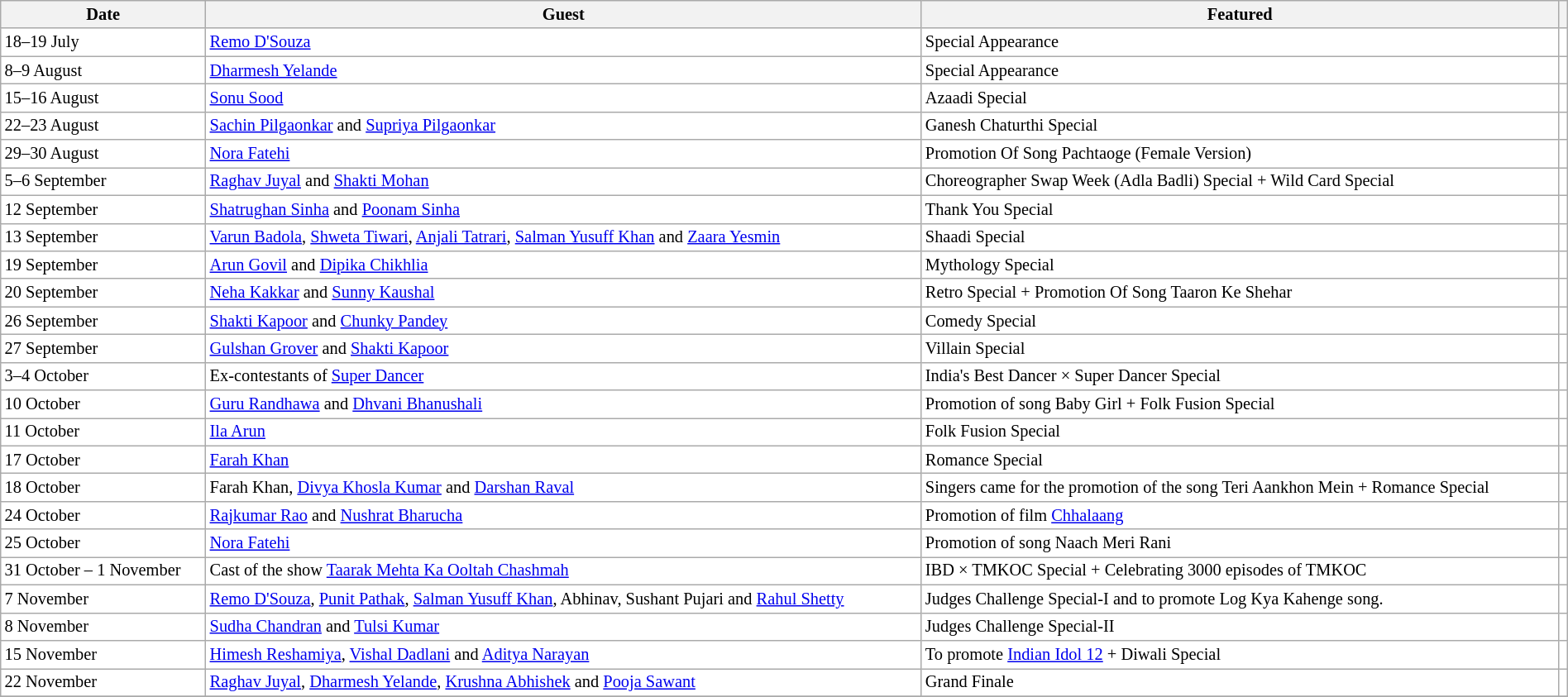<table class="wikitable" style="font-size:85%; background: white; width:100%;">
<tr>
<th>Date</th>
<th>Guest</th>
<th>Featured</th>
<th scope="col" class="unsortable"></th>
</tr>
<tr>
<td>18–19 July</td>
<td><a href='#'>Remo D'Souza</a></td>
<td>Special Appearance</td>
<td></td>
</tr>
<tr>
<td>8–9 August</td>
<td><a href='#'>Dharmesh Yelande</a></td>
<td>Special Appearance</td>
<td></td>
</tr>
<tr>
<td>15–16 August</td>
<td><a href='#'>Sonu Sood</a></td>
<td>Azaadi Special</td>
<td></td>
</tr>
<tr>
<td>22–23 August</td>
<td><a href='#'>Sachin Pilgaonkar</a> and <a href='#'>Supriya Pilgaonkar</a></td>
<td>Ganesh Chaturthi Special</td>
<td></td>
</tr>
<tr>
<td>29–30 August</td>
<td><a href='#'>Nora Fatehi</a></td>
<td>Promotion Of Song Pachtaoge (Female Version)</td>
<td></td>
</tr>
<tr>
<td>5–6 September</td>
<td><a href='#'>Raghav Juyal</a> and <a href='#'>Shakti Mohan</a></td>
<td>Choreographer Swap Week (Adla Badli) Special + Wild Card Special</td>
<td></td>
</tr>
<tr>
<td>12 September</td>
<td><a href='#'>Shatrughan Sinha</a> and <a href='#'>Poonam Sinha</a></td>
<td>Thank You Special</td>
<td></td>
</tr>
<tr>
<td>13 September</td>
<td><a href='#'>Varun Badola</a>, <a href='#'>Shweta Tiwari</a>, <a href='#'>Anjali Tatrari</a>, <a href='#'>Salman Yusuff Khan</a> and <a href='#'>Zaara Yesmin</a></td>
<td>Shaadi Special</td>
<td></td>
</tr>
<tr>
<td>19 September</td>
<td><a href='#'>Arun Govil</a> and <a href='#'>Dipika Chikhlia</a></td>
<td>Mythology Special</td>
<td></td>
</tr>
<tr>
<td>20 September</td>
<td><a href='#'>Neha Kakkar</a> and <a href='#'>Sunny Kaushal</a></td>
<td>Retro Special + Promotion Of Song Taaron Ke Shehar</td>
<td></td>
</tr>
<tr>
<td>26 September</td>
<td><a href='#'>Shakti Kapoor</a> and <a href='#'>Chunky Pandey</a></td>
<td>Comedy Special</td>
<td></td>
</tr>
<tr>
<td>27 September</td>
<td><a href='#'>Gulshan Grover</a> and <a href='#'>Shakti Kapoor</a></td>
<td>Villain Special</td>
<td></td>
</tr>
<tr>
<td>3–4 October</td>
<td>Ex-contestants of <a href='#'>Super Dancer</a></td>
<td>India's Best Dancer  × Super Dancer Special</td>
<td></td>
</tr>
<tr>
<td>10 October</td>
<td><a href='#'>Guru Randhawa</a> and <a href='#'>Dhvani Bhanushali</a></td>
<td>Promotion of song Baby Girl + Folk Fusion Special</td>
<td></td>
</tr>
<tr>
<td>11 October</td>
<td><a href='#'>Ila Arun</a></td>
<td>Folk Fusion Special</td>
<td></td>
</tr>
<tr>
<td>17 October</td>
<td><a href='#'>Farah Khan</a></td>
<td>Romance Special</td>
<td></td>
</tr>
<tr>
<td>18 October</td>
<td>Farah Khan, <a href='#'>Divya Khosla Kumar</a> and <a href='#'>Darshan Raval</a></td>
<td>Singers came for the promotion of the song Teri Aankhon Mein + Romance Special</td>
<td></td>
</tr>
<tr>
<td>24 October</td>
<td><a href='#'>Rajkumar Rao</a> and <a href='#'>Nushrat Bharucha</a></td>
<td>Promotion of film <a href='#'>Chhalaang</a></td>
<td></td>
</tr>
<tr>
<td>25 October</td>
<td><a href='#'>Nora Fatehi</a></td>
<td>Promotion of song Naach Meri Rani</td>
<td></td>
</tr>
<tr>
<td>31 October – 1 November</td>
<td>Cast of the show <a href='#'>Taarak Mehta Ka Ooltah Chashmah</a></td>
<td>IBD × TMKOC Special + Celebrating 3000 episodes of TMKOC</td>
<td></td>
</tr>
<tr>
<td>7 November</td>
<td><a href='#'>Remo D'Souza</a>, <a href='#'>Punit Pathak</a>, <a href='#'>Salman Yusuff Khan</a>, Abhinav, Sushant Pujari and <a href='#'>Rahul Shetty</a></td>
<td>Judges Challenge Special-I and to promote Log Kya Kahenge song.</td>
<td></td>
</tr>
<tr>
<td>8 November</td>
<td><a href='#'>Sudha Chandran</a> and <a href='#'>Tulsi Kumar</a></td>
<td>Judges Challenge Special-II</td>
<td></td>
</tr>
<tr>
<td>15 November</td>
<td><a href='#'>Himesh Reshamiya</a>, <a href='#'>Vishal Dadlani</a> and <a href='#'>Aditya Narayan</a></td>
<td>To promote <a href='#'>Indian Idol 12</a> + Diwali Special</td>
<td></td>
</tr>
<tr>
<td>22 November</td>
<td><a href='#'>Raghav Juyal</a>, <a href='#'>Dharmesh Yelande</a>, <a href='#'>Krushna Abhishek</a> and <a href='#'>Pooja Sawant</a></td>
<td>Grand Finale</td>
<td></td>
</tr>
<tr>
</tr>
</table>
